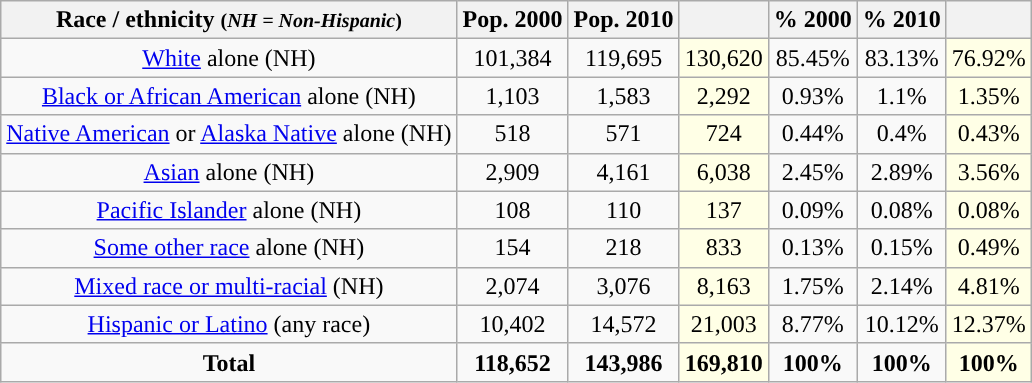<table class="wikitable" style="text-align:center;">
<tr>
<th>Race / ethnicity <small>(<em>NH = Non-Hispanic</em>)</small></th>
<th>Pop. 2000</th>
<th>Pop. 2010</th>
<th></th>
<th>% 2000</th>
<th>% 2010</th>
<th></th>
</tr>
<tr>
<td><a href='#'>White</a> alone (NH)</td>
<td>101,384</td>
<td>119,695</td>
<td style='background: #ffffe6;'>130,620</td>
<td>85.45%</td>
<td>83.13%</td>
<td style='background: #ffffe6;'>76.92%</td>
</tr>
<tr>
<td><a href='#'>Black or African American</a> alone (NH)</td>
<td>1,103</td>
<td>1,583</td>
<td style='background: #ffffe6;'>2,292</td>
<td>0.93%</td>
<td>1.1%</td>
<td style='background: #ffffe6;'>1.35%</td>
</tr>
<tr>
<td><a href='#'>Native American</a> or <a href='#'>Alaska Native</a> alone (NH)</td>
<td>518</td>
<td>571</td>
<td style='background: #ffffe6;'>724</td>
<td>0.44%</td>
<td>0.4%</td>
<td style='background: #ffffe6;'>0.43%</td>
</tr>
<tr>
<td><a href='#'>Asian</a> alone (NH)</td>
<td>2,909</td>
<td>4,161</td>
<td style='background: #ffffe6;'>6,038</td>
<td>2.45%</td>
<td>2.89%</td>
<td style='background: #ffffe6;'>3.56%</td>
</tr>
<tr>
<td><a href='#'>Pacific Islander</a> alone (NH)</td>
<td>108</td>
<td>110</td>
<td style='background: #ffffe6;'>137</td>
<td>0.09%</td>
<td>0.08%</td>
<td style='background: #ffffe6;'>0.08%</td>
</tr>
<tr>
<td><a href='#'>Some other race</a> alone (NH)</td>
<td>154</td>
<td>218</td>
<td style='background: #ffffe6;'>833</td>
<td>0.13%</td>
<td>0.15%</td>
<td style='background: #ffffe6;'>0.49%</td>
</tr>
<tr>
<td><a href='#'>Mixed race or multi-racial</a> (NH)</td>
<td>2,074</td>
<td>3,076</td>
<td style='background: #ffffe6;'>8,163</td>
<td>1.75%</td>
<td>2.14%</td>
<td style='background: #ffffe6;'>4.81%</td>
</tr>
<tr>
<td><a href='#'>Hispanic or Latino</a> (any race)</td>
<td>10,402</td>
<td>14,572</td>
<td style='background: #ffffe6;'>21,003</td>
<td>8.77%</td>
<td>10.12%</td>
<td style='background: #ffffe6;'>12.37%</td>
</tr>
<tr>
<td><strong>Total</strong></td>
<td><strong>118,652</strong></td>
<td><strong>143,986</strong></td>
<td style='background: #ffffe6;'><strong>169,810</strong></td>
<td><strong>100%</strong></td>
<td><strong>100%</strong></td>
<td style='background: #ffffe6;'><strong>100%</strong></td>
</tr>
</table>
